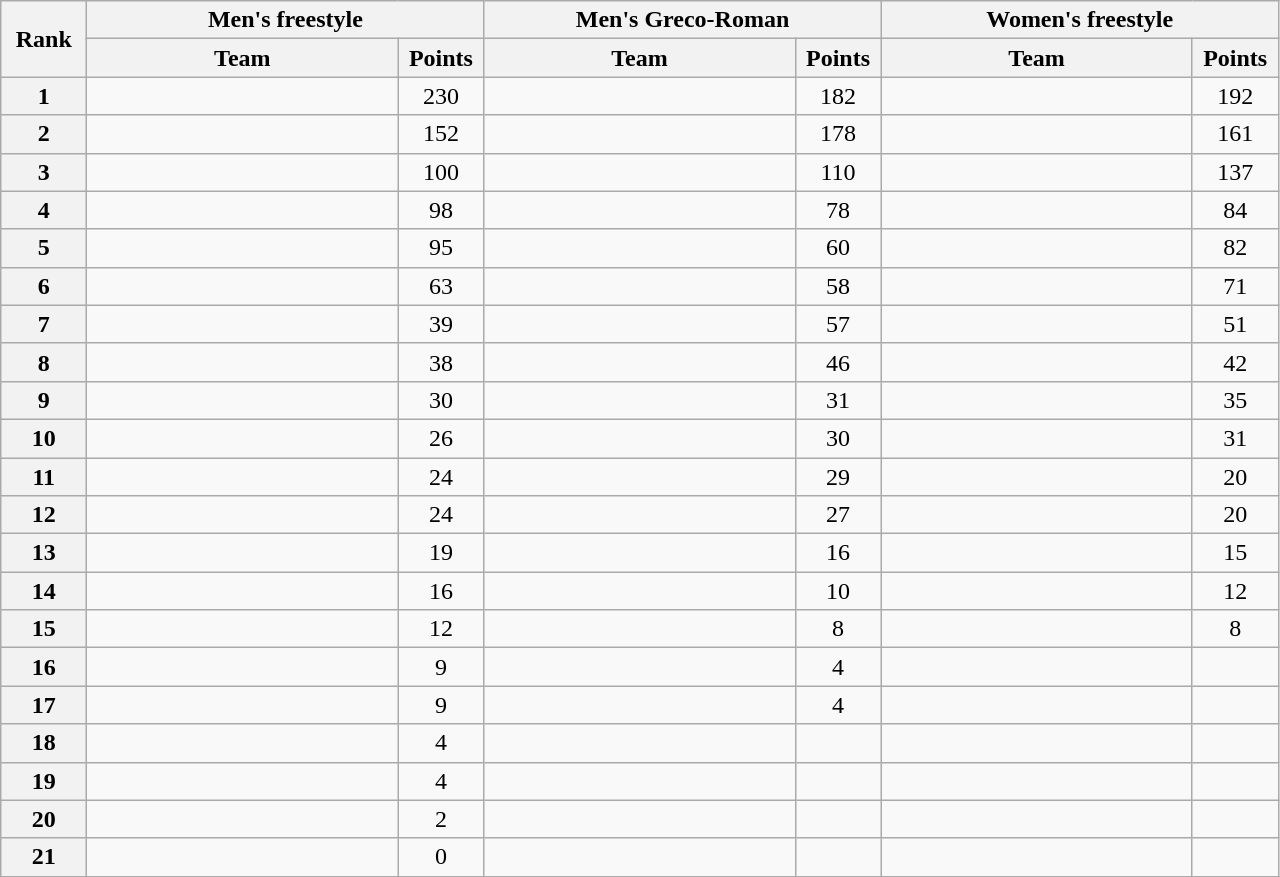<table class="wikitable" style="text-align:center;">
<tr>
<th width=50 rowspan="2">Rank</th>
<th colspan="2">Men's freestyle</th>
<th colspan="2">Men's Greco-Roman</th>
<th colspan="2">Women's freestyle</th>
</tr>
<tr>
<th width=200>Team</th>
<th width=50>Points</th>
<th width=200>Team</th>
<th width=50>Points</th>
<th width=200>Team</th>
<th width=50>Points</th>
</tr>
<tr>
<th>1</th>
<td align=left></td>
<td>230</td>
<td align=left></td>
<td>182</td>
<td align=left></td>
<td>192</td>
</tr>
<tr>
<th>2</th>
<td align=left></td>
<td>152</td>
<td align=left></td>
<td>178</td>
<td align=left></td>
<td>161</td>
</tr>
<tr>
<th>3</th>
<td align=left></td>
<td>100</td>
<td align=left></td>
<td>110</td>
<td align=left></td>
<td>137</td>
</tr>
<tr>
<th>4</th>
<td align=left></td>
<td>98</td>
<td align=left></td>
<td>78</td>
<td align=left></td>
<td>84</td>
</tr>
<tr>
<th>5</th>
<td align=left></td>
<td>95</td>
<td align=left></td>
<td>60</td>
<td align=left></td>
<td>82</td>
</tr>
<tr>
<th>6</th>
<td align=left></td>
<td>63</td>
<td align=left></td>
<td>58</td>
<td align=left></td>
<td>71</td>
</tr>
<tr>
<th>7</th>
<td align=left></td>
<td>39</td>
<td align=left></td>
<td>57</td>
<td align=left></td>
<td>51</td>
</tr>
<tr>
<th>8</th>
<td align=left></td>
<td>38</td>
<td align=left></td>
<td>46</td>
<td align=left></td>
<td>42</td>
</tr>
<tr>
<th>9</th>
<td align=left></td>
<td>30</td>
<td align=left></td>
<td>31</td>
<td align=left></td>
<td>35</td>
</tr>
<tr>
<th>10</th>
<td align=left></td>
<td>26</td>
<td align=left></td>
<td>30</td>
<td align=left></td>
<td>31</td>
</tr>
<tr>
<th>11</th>
<td align=left></td>
<td>24</td>
<td align=left></td>
<td>29</td>
<td align=left></td>
<td>20</td>
</tr>
<tr>
<th>12</th>
<td align=left></td>
<td>24</td>
<td align=left></td>
<td>27</td>
<td align=left></td>
<td>20</td>
</tr>
<tr>
<th>13</th>
<td align=left></td>
<td>19</td>
<td align=left></td>
<td>16</td>
<td align=left></td>
<td>15</td>
</tr>
<tr>
<th>14</th>
<td align=left></td>
<td>16</td>
<td align=left></td>
<td>10</td>
<td align=left></td>
<td>12</td>
</tr>
<tr>
<th>15</th>
<td align=left></td>
<td>12</td>
<td align=left></td>
<td>8</td>
<td align=left></td>
<td>8</td>
</tr>
<tr>
<th>16</th>
<td align=left></td>
<td>9</td>
<td align=left></td>
<td>4</td>
<td align=left></td>
<td></td>
</tr>
<tr>
<th>17</th>
<td align=left></td>
<td>9</td>
<td align=left></td>
<td>4</td>
<td align=left></td>
<td></td>
</tr>
<tr>
<th>18</th>
<td align=left></td>
<td>4</td>
<td align=left></td>
<td></td>
<td align=left></td>
<td></td>
</tr>
<tr>
<th>19</th>
<td align=left></td>
<td>4</td>
<td align=left></td>
<td></td>
<td align=left></td>
<td></td>
</tr>
<tr>
<th>20</th>
<td align=left></td>
<td>2</td>
<td align=left></td>
<td></td>
<td align=left></td>
<td></td>
</tr>
<tr>
<th>21</th>
<td align=left></td>
<td>0</td>
<td align=left></td>
<td></td>
<td align=left></td>
<td></td>
</tr>
</table>
